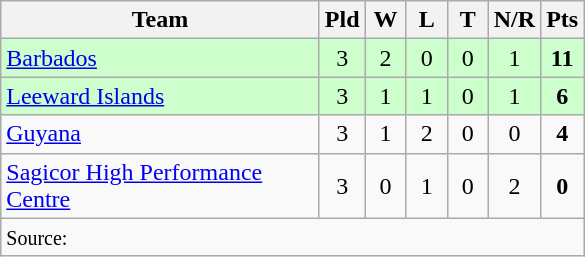<table class="wikitable" style="text-align: center;">
<tr>
<th width=205>Team</th>
<th width=20>Pld</th>
<th width=20>W</th>
<th width=20>L</th>
<th width=20>T</th>
<th width=20>N/R</th>
<th width=20>Pts</th>
</tr>
<tr style="background:#ccffcc;">
<td align=left><a href='#'>Barbados</a></td>
<td>3</td>
<td>2</td>
<td>0</td>
<td>0</td>
<td>1</td>
<td><strong>11</strong></td>
</tr>
<tr style="background:#ccffcc;">
<td align=left><a href='#'>Leeward Islands</a></td>
<td>3</td>
<td>1</td>
<td>1</td>
<td>0</td>
<td>1</td>
<td><strong>6</strong></td>
</tr>
<tr>
<td align=left><a href='#'>Guyana</a></td>
<td>3</td>
<td>1</td>
<td>2</td>
<td>0</td>
<td>0</td>
<td><strong>4</strong></td>
</tr>
<tr>
<td align=left><a href='#'>Sagicor High Performance Centre</a></td>
<td>3</td>
<td>0</td>
<td>1</td>
<td>0</td>
<td>2</td>
<td><strong>0</strong></td>
</tr>
<tr>
<td align=left colspan="11"><small>Source:</small></td>
</tr>
</table>
